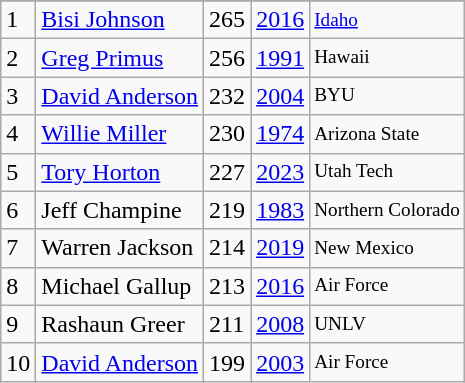<table class="wikitable">
<tr>
</tr>
<tr>
<td>1</td>
<td><a href='#'>Bisi Johnson</a></td>
<td>265</td>
<td><a href='#'>2016</a></td>
<td style="font-size:80%;"><a href='#'>Idaho</a></td>
</tr>
<tr>
<td>2</td>
<td><a href='#'>Greg Primus</a></td>
<td>256</td>
<td><a href='#'>1991</a></td>
<td style="font-size:80%;">Hawaii</td>
</tr>
<tr>
<td>3</td>
<td><a href='#'>David Anderson</a></td>
<td>232</td>
<td><a href='#'>2004</a></td>
<td style="font-size:80%;">BYU</td>
</tr>
<tr>
<td>4</td>
<td><a href='#'>Willie Miller</a></td>
<td>230</td>
<td><a href='#'>1974</a></td>
<td style="font-size:80%;">Arizona State</td>
</tr>
<tr>
<td>5</td>
<td><a href='#'>Tory Horton</a></td>
<td>227</td>
<td><a href='#'>2023</a></td>
<td style="font-size:80%;">Utah Tech</td>
</tr>
<tr>
<td>6</td>
<td>Jeff Champine</td>
<td>219</td>
<td><a href='#'>1983</a></td>
<td style="font-size:80%;">Northern Colorado</td>
</tr>
<tr>
<td>7</td>
<td>Warren Jackson</td>
<td>214</td>
<td><a href='#'>2019</a></td>
<td style="font-size:80%;">New Mexico</td>
</tr>
<tr>
<td>8</td>
<td>Michael Gallup</td>
<td>213</td>
<td><a href='#'>2016</a></td>
<td style="font-size:80%;">Air Force</td>
</tr>
<tr>
<td>9</td>
<td>Rashaun Greer</td>
<td>211</td>
<td><a href='#'>2008</a></td>
<td style="font-size:80%;">UNLV</td>
</tr>
<tr>
<td>10</td>
<td><a href='#'>David Anderson</a></td>
<td>199</td>
<td><a href='#'>2003</a></td>
<td style="font-size:80%;">Air Force</td>
</tr>
</table>
